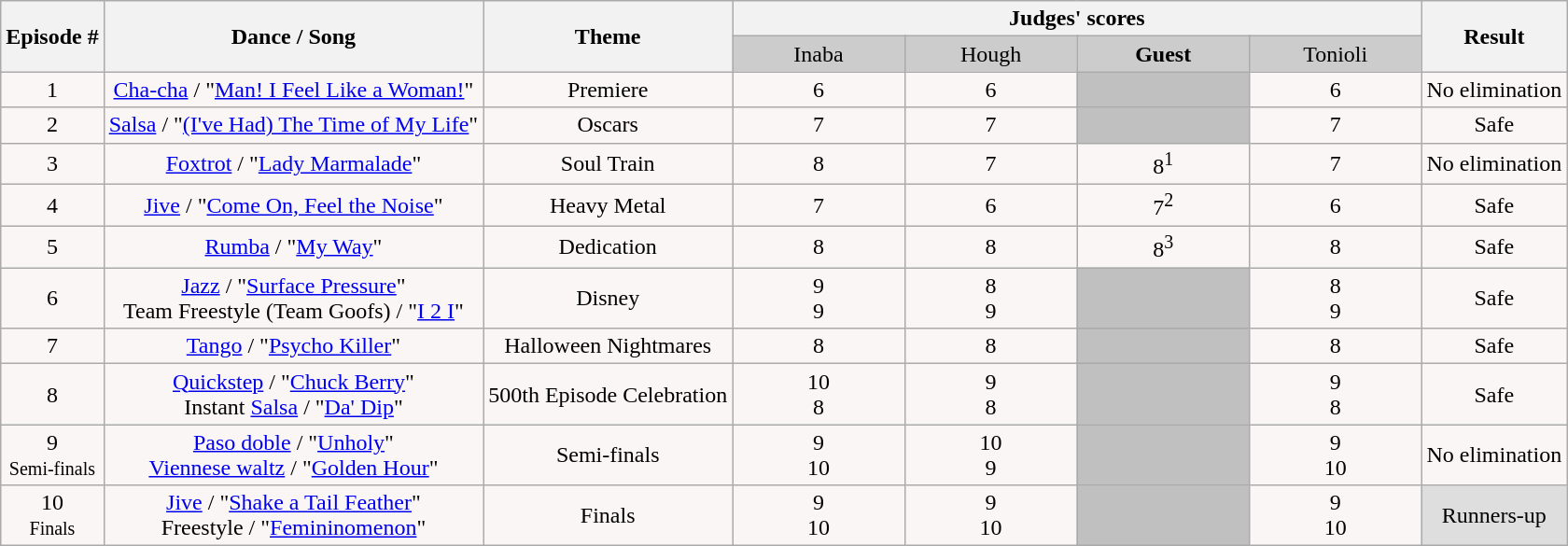<table class="wikitable collapsible" style="text-align:center;">
<tr>
<th rowspan="2" bgcolor="#CCCCCC" align="Center">Episode #</th>
<th rowspan="2" bgcolor="#CCCCCC" align="Center">Dance / Song</th>
<th rowspan="2" bgcolor="#CCCCCC" align="Center">Theme</th>
<th colspan="4" bgcolor="#CCCCCC" align="Center">Judges' scores</th>
<th rowspan="2" bgcolor="#CCCCCC" align="Center">Result</th>
</tr>
<tr>
<td bgcolor="#CCCCCC" width="11%" align="center">Inaba</td>
<td bgcolor="#CCCCCC" width="11%" align="center">Hough</td>
<td bgcolor="#CCCCCC" width="11%" align="center"><strong>Guest</strong></td>
<td bgcolor="#CCCCCC" width="11%" align="center">Tonioli</td>
</tr>
<tr>
<td bgcolor="FAF6F6">1</td>
<td align="center" bgcolor="FAF6F6"><a href='#'>Cha-cha</a> / "<a href='#'>Man! I Feel Like a Woman!</a>"</td>
<td bgcolor="FAF6F6">Premiere</td>
<td bgcolor="FAF6F6">6</td>
<td bgcolor="FAF6F6">6</td>
<td bgcolor="silver"></td>
<td bgcolor="FAF6F6">6</td>
<td bgcolor="FAF6F6">No elimination</td>
</tr>
<tr>
<td bgcolor="FAF6F6">2</td>
<td align="center" bgcolor="FAF6F6"><a href='#'>Salsa</a> / "<a href='#'>(I've Had) The Time of My Life</a>"</td>
<td bgcolor="FAF6F6">Oscars</td>
<td bgcolor="FAF6F6">7</td>
<td bgcolor="FAF6F6">7</td>
<td bgcolor="silver"></td>
<td bgcolor="FAF6F6">7</td>
<td bgcolor="FAF6F6">Safe</td>
</tr>
<tr>
<td bgcolor="FAF6F6">3</td>
<td align="center" bgcolor="FAF6F6"><a href='#'>Foxtrot</a> / "<a href='#'>Lady Marmalade</a>"</td>
<td bgcolor="FAF6F6">Soul Train</td>
<td bgcolor="FAF6F6">8</td>
<td bgcolor="FAF6F6">7</td>
<td bgcolor="FAF6F6">8<sup>1</sup></td>
<td bgcolor="FAF6F6">7</td>
<td bgcolor="FAF6F6">No elimination</td>
</tr>
<tr>
<td bgcolor="FAF6F6">4</td>
<td align="center" bgcolor="FAF6F6"><a href='#'>Jive</a> / "<a href='#'>Come On, Feel the Noise</a>"</td>
<td bgcolor="FAF6F6">Heavy Metal</td>
<td bgcolor="FAF6F6">7</td>
<td bgcolor="FAF6F6">6</td>
<td bgcolor="FAF6F6">7<sup>2</sup></td>
<td bgcolor="FAF6F6">6</td>
<td bgcolor="FAF6F6">Safe</td>
</tr>
<tr>
<td bgcolor="FAF6F6">5</td>
<td align="center" bgcolor="FAF6F6"><a href='#'>Rumba</a> / "<a href='#'>My Way</a>"</td>
<td bgcolor="FAF6F6">Dedication</td>
<td bgcolor="FAF6F6">8</td>
<td bgcolor="FAF6F6">8</td>
<td bgcolor="FAF6F6">8<sup>3</sup></td>
<td bgcolor="FAF6F6">8</td>
<td bgcolor="FAF6F6">Safe</td>
</tr>
<tr>
<td bgcolor="FAF6F6">6</td>
<td align="center" bgcolor="FAF6F6"><a href='#'>Jazz</a> / "<a href='#'>Surface Pressure</a>"<br>Team Freestyle (Team Goofs) / "<a href='#'>I 2 I</a>"</td>
<td bgcolor="FAF6F6">Disney</td>
<td bgcolor="FAF6F6">9<br>9</td>
<td bgcolor="FAF6F6">8<br>9</td>
<td bgcolor="silver"></td>
<td bgcolor="FAF6F6">8<br>9</td>
<td bgcolor="FAF6F6">Safe</td>
</tr>
<tr>
<td bgcolor="FAF6F6">7</td>
<td align="center" bgcolor="FAF6F6"><a href='#'>Tango</a> / "<a href='#'>Psycho Killer</a>"</td>
<td bgcolor="FAF6F6">Halloween Nightmares</td>
<td bgcolor="FAF6F6">8</td>
<td bgcolor="FAF6F6">8</td>
<td bgcolor="silver"></td>
<td bgcolor="FAF6F6">8</td>
<td bgcolor="FAF6F6">Safe</td>
</tr>
<tr>
<td bgcolor="FAF6F6">8</td>
<td align="center" bgcolor="FAF6F6"><a href='#'>Quickstep</a> / "<a href='#'>Chuck Berry</a>"<br>Instant <a href='#'>Salsa</a> / "<a href='#'>Da' Dip</a>"</td>
<td bgcolor="FAF6F6">500th Episode Celebration</td>
<td bgcolor="FAF6F6">10<br>8</td>
<td bgcolor="FAF6F6">9<br>8</td>
<td bgcolor="silver"></td>
<td bgcolor="FAF6F6">9<br>8</td>
<td bgcolor="FAF6F6">Safe</td>
</tr>
<tr>
<td bgcolor="FAF6F6">9<br><small>Semi-finals</small></td>
<td align="center" bgcolor="FAF6F6"><a href='#'>Paso doble</a> / "<a href='#'>Unholy</a>"<br><a href='#'>Viennese waltz</a> / "<a href='#'>Golden Hour</a>"</td>
<td bgcolor="FAF6F6">Semi-finals</td>
<td bgcolor="FAF6F6">9<br>10</td>
<td bgcolor="FAF6F6">10<br>9</td>
<td bgcolor="silver"></td>
<td bgcolor="FAF6F6">9<br>10</td>
<td bgcolor="FAF6F6">No elimination</td>
</tr>
<tr>
<td bgcolor="FAF6F6">10<br><small>Finals</small></td>
<td align="center" bgcolor="FAF6F6"><a href='#'>Jive</a> / "<a href='#'>Shake a Tail Feather</a>"<br> Freestyle / "<a href='#'>Femininomenon</a>"</td>
<td bgcolor="FAF6F6">Finals</td>
<td bgcolor="FAF6F6">9<br>10</td>
<td bgcolor="FAF6F6">9<br>10</td>
<td bgcolor="silver"></td>
<td bgcolor="FAF6F6">9<br>10</td>
<td bgcolor="#dedede">Runners-up</td>
</tr>
</table>
